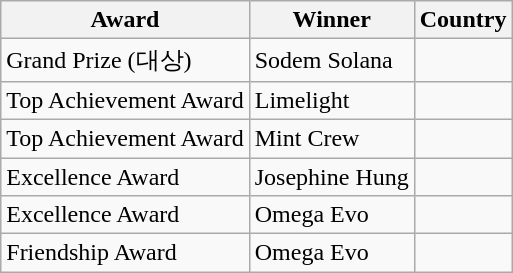<table class="wikitable">
<tr>
<th>Award</th>
<th>Winner</th>
<th>Country</th>
</tr>
<tr>
<td>Grand Prize (대상)</td>
<td>Sodem Solana</td>
<td></td>
</tr>
<tr>
<td>Top Achievement Award</td>
<td>Limelight</td>
<td></td>
</tr>
<tr>
<td>Top Achievement Award</td>
<td>Mint Crew</td>
<td></td>
</tr>
<tr>
<td>Excellence Award</td>
<td>Josephine Hung</td>
<td></td>
</tr>
<tr>
<td>Excellence Award</td>
<td>Omega Evo</td>
<td></td>
</tr>
<tr>
<td>Friendship Award</td>
<td>Omega Evo</td>
<td></td>
</tr>
</table>
